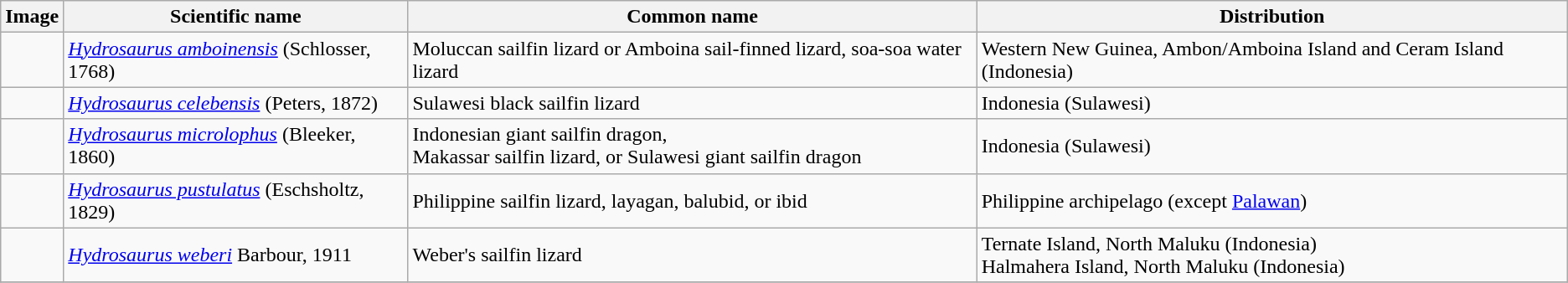<table class="wikitable">
<tr>
<th>Image</th>
<th>Scientific name</th>
<th>Common name</th>
<th>Distribution</th>
</tr>
<tr>
<td></td>
<td><em><a href='#'>Hydrosaurus amboinensis</a></em> (Schlosser, 1768)</td>
<td>Moluccan sailfin lizard or Amboina sail-finned lizard, soa-soa water lizard</td>
<td>Western New Guinea, Ambon/Amboina Island and Ceram Island (Indonesia)</td>
</tr>
<tr>
<td></td>
<td><em><a href='#'>Hydrosaurus celebensis</a></em> (Peters, 1872)</td>
<td>Sulawesi black sailfin lizard</td>
<td>Indonesia (Sulawesi)</td>
</tr>
<tr>
<td></td>
<td><em><a href='#'>Hydrosaurus microlophus</a></em> (Bleeker, 1860)</td>
<td>Indonesian giant sailfin dragon,<br>Makassar sailfin lizard,
or Sulawesi giant sailfin dragon</td>
<td>Indonesia (Sulawesi)</td>
</tr>
<tr>
<td></td>
<td><em><a href='#'>Hydrosaurus pustulatus</a></em> (Eschsholtz, 1829)</td>
<td>Philippine sailfin lizard, layagan, balubid, or ibid</td>
<td>Philippine archipelago (except <a href='#'>Palawan</a>)</td>
</tr>
<tr>
<td></td>
<td><em><a href='#'>Hydrosaurus weberi</a></em> Barbour, 1911</td>
<td>Weber's sailfin lizard</td>
<td>Ternate Island, North Maluku (Indonesia)<br>Halmahera Island, North Maluku (Indonesia)</td>
</tr>
<tr>
</tr>
</table>
